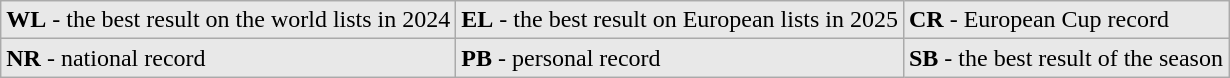<table class = wikitable>
<tr bgcolor=e8e8e8>
<td><strong>WL</strong> - the best result on the world lists in 2024</td>
<td><strong>EL</strong> - the best result on European lists in 2025</td>
<td><strong>CR</strong> - European Cup record</td>
</tr>
<tr bgcolor=e8e8e8>
<td><strong>NR</strong> - national record</td>
<td><strong>PB</strong> - personal record</td>
<td><strong>SB</strong> - the best result of the season</td>
</tr>
</table>
